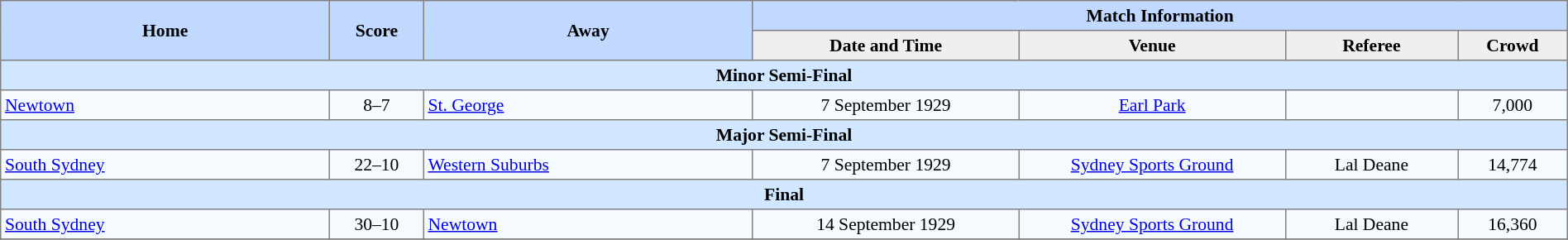<table border=1 style="border-collapse:collapse; font-size:90%;" cellpadding=3 cellspacing=0 width=100%>
<tr bgcolor=#C1D8FF>
<th rowspan=2 width=21%>Home</th>
<th rowspan=2 width=6%>Score</th>
<th rowspan=2 width=21%>Away</th>
<th colspan=6>Match Information</th>
</tr>
<tr bgcolor=#EFEFEF>
<th width=17%>Date and Time</th>
<th width=17%>Venue</th>
<th width=11%>Referee</th>
<th width=7%>Crowd</th>
</tr>
<tr bgcolor="#D0E7FF">
<td align=center colspan=7><strong>Minor Semi-Final</strong></td>
</tr>
<tr align=center bgcolor=#F5FAFF>
<td align=left> <a href='#'>Newtown</a></td>
<td>8–7</td>
<td align=left> <a href='#'>St. George</a></td>
<td>7 September 1929</td>
<td><a href='#'>Earl Park</a></td>
<td></td>
<td>7,000</td>
</tr>
<tr bgcolor="#D0E7FF">
<td align=center colspan=7><strong>Major Semi-Final</strong></td>
</tr>
<tr align=center bgcolor=#F5FAFF>
<td align=left> <a href='#'>South Sydney</a></td>
<td>22–10</td>
<td align=left> <a href='#'>Western Suburbs</a></td>
<td>7 September 1929</td>
<td><a href='#'>Sydney Sports Ground</a></td>
<td>Lal Deane</td>
<td>14,774</td>
</tr>
<tr bgcolor="#D0E7FF">
<td align=center colspan=7><strong>Final</strong></td>
</tr>
<tr align=center bgcolor=#F5FAFF>
<td align=left> <a href='#'>South Sydney</a></td>
<td>30–10</td>
<td align=left> <a href='#'>Newtown</a></td>
<td>14 September 1929</td>
<td><a href='#'>Sydney Sports Ground</a></td>
<td>Lal Deane</td>
<td>16,360</td>
</tr>
<tr>
</tr>
</table>
